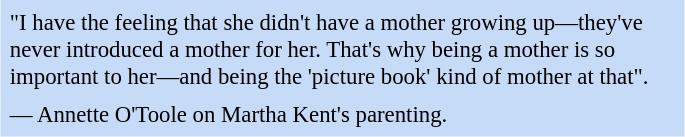<table class="toccolours" style="float: left; margin-left: 1em; margin-right: 2em; font-size: 95%; background:#c6dbf7; color:black; width:30em; max-width: 40%;" cellspacing="5">
<tr>
<td style="text-align: left;">"I have the feeling that she didn't have a mother growing up—they've never introduced a mother for her. That's why being a mother is so important to her—and being the 'picture book' kind of mother at that".</td>
</tr>
<tr>
<td style="text-align: left;">— Annette O'Toole on Martha Kent's parenting.</td>
</tr>
</table>
